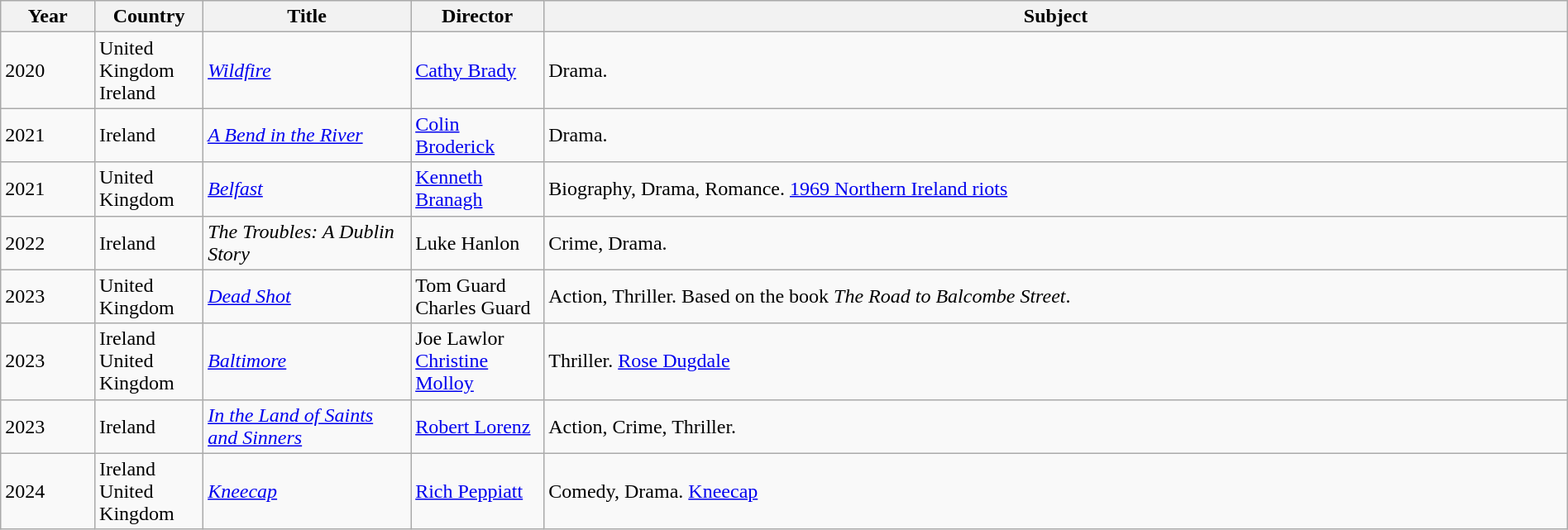<table class="wikitable sortable" style="width:100%;">
<tr>
<th>Year</th>
<th width= 80>Country</th>
<th class="unsortable" style="width:160px;">Title</th>
<th width=100>Director</th>
<th class="unsortable">Subject</th>
</tr>
<tr>
<td>2020</td>
<td>United Kingdom<br>Ireland</td>
<td><em><a href='#'>Wildfire</a></em></td>
<td><a href='#'>Cathy Brady</a></td>
<td>Drama.</td>
</tr>
<tr>
<td>2021</td>
<td>Ireland</td>
<td><em><a href='#'>A Bend in the River</a></em></td>
<td><a href='#'>Colin Broderick</a></td>
<td>Drama.</td>
</tr>
<tr>
<td>2021</td>
<td>United Kingdom</td>
<td><em><a href='#'>Belfast</a></em></td>
<td><a href='#'>Kenneth Branagh</a></td>
<td>Biography, Drama, Romance. <a href='#'>1969 Northern Ireland riots</a></td>
</tr>
<tr>
<td>2022</td>
<td>Ireland</td>
<td><em>The Troubles: A Dublin Story</em></td>
<td>Luke Hanlon</td>
<td>Crime, Drama.</td>
</tr>
<tr>
<td>2023</td>
<td>United Kingdom</td>
<td><em><a href='#'>Dead Shot</a></em></td>
<td>Tom Guard<br>Charles Guard</td>
<td>Action, Thriller. Based on the book <em>The Road to Balcombe Street</em>.</td>
</tr>
<tr>
<td>2023</td>
<td>Ireland<br>United Kingdom</td>
<td><em><a href='#'>Baltimore</a></em></td>
<td>Joe Lawlor<br><a href='#'>Christine Molloy</a></td>
<td>Thriller. <a href='#'>Rose Dugdale</a></td>
</tr>
<tr>
<td>2023</td>
<td>Ireland</td>
<td><em><a href='#'>In the Land of Saints and Sinners</a></em></td>
<td><a href='#'>Robert Lorenz</a></td>
<td>Action, Crime, Thriller.</td>
</tr>
<tr>
<td>2024</td>
<td>Ireland<br>United Kingdom</td>
<td><em><a href='#'>Kneecap</a></em></td>
<td><a href='#'>Rich Peppiatt</a></td>
<td>Comedy, Drama. <a href='#'>Kneecap</a></td>
</tr>
</table>
